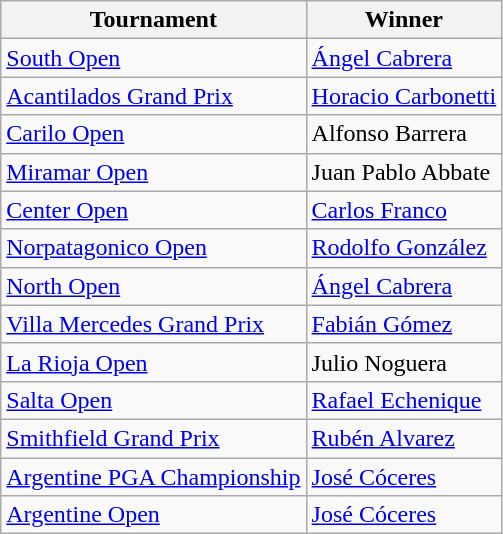<table class=wikitable>
<tr>
<th>Tournament</th>
<th>Winner</th>
</tr>
<tr>
<td><a href='#'>South Open</a></td>
<td><a href='#'>Ángel Cabrera</a></td>
</tr>
<tr>
<td><a href='#'>Acantilados Grand Prix</a></td>
<td><a href='#'>Horacio Carbonetti</a></td>
</tr>
<tr>
<td><a href='#'>Carilo Open</a></td>
<td>Alfonso Barrera</td>
</tr>
<tr>
<td><a href='#'>Miramar Open</a></td>
<td>Juan Pablo Abbate</td>
</tr>
<tr>
<td><a href='#'>Center Open</a></td>
<td><a href='#'>Carlos Franco</a></td>
</tr>
<tr>
<td><a href='#'>Norpatagonico Open</a></td>
<td><a href='#'>Rodolfo González</a></td>
</tr>
<tr>
<td><a href='#'>North Open</a></td>
<td><a href='#'>Ángel Cabrera</a></td>
</tr>
<tr>
<td><a href='#'>Villa Mercedes Grand Prix</a></td>
<td><a href='#'>Fabián Gómez</a></td>
</tr>
<tr>
<td><a href='#'>La Rioja Open</a></td>
<td>Julio Noguera</td>
</tr>
<tr>
<td><a href='#'>Salta Open</a></td>
<td><a href='#'>Rafael Echenique</a></td>
</tr>
<tr>
<td><a href='#'>Smithfield Grand Prix</a></td>
<td><a href='#'>Rubén Alvarez</a></td>
</tr>
<tr>
<td><a href='#'>Argentine PGA Championship</a></td>
<td><a href='#'>José Cóceres</a></td>
</tr>
<tr>
<td><a href='#'>Argentine Open</a></td>
<td><a href='#'>José Cóceres</a></td>
</tr>
</table>
